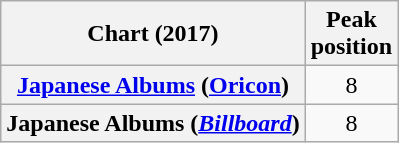<table class="wikitable sortable plainrowheaders" style="text-align:center">
<tr>
<th scope="col">Chart (2017)</th>
<th scope="col">Peak<br>position</th>
</tr>
<tr>
<th scope="row"><a href='#'>Japanese Albums</a> (<a href='#'>Oricon</a>)</th>
<td>8</td>
</tr>
<tr>
<th scope="row">Japanese Albums (<em><a href='#'>Billboard</a></em>)</th>
<td>8</td>
</tr>
</table>
